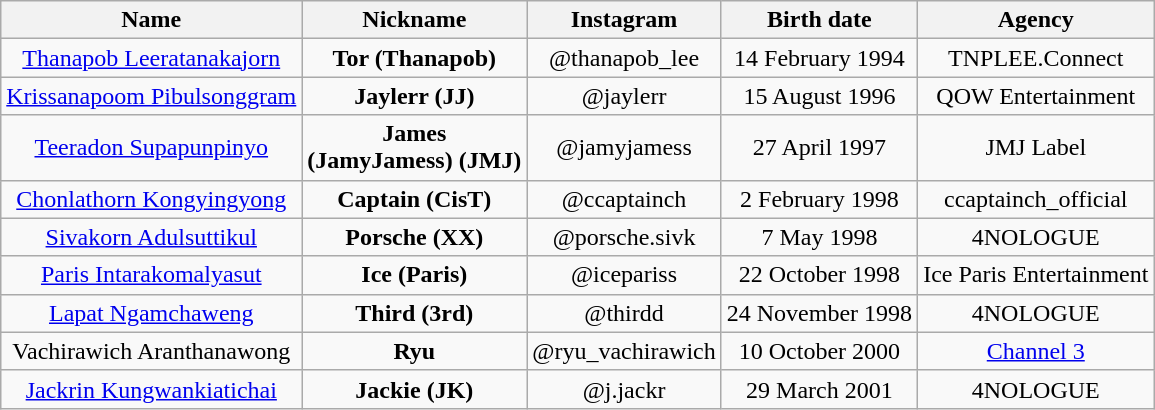<table class="wikitable sortable" style="text-align:center;">
<tr>
<th>Name</th>
<th>Nickname</th>
<th>Instagram</th>
<th>Birth date</th>
<th>Agency</th>
</tr>
<tr>
<td><a href='#'>Thanapob Leeratanakajorn</a></td>
<td><strong>Tor (Thanapob)</strong></td>
<td>@thanapob_lee</td>
<td>14 February 1994</td>
<td>TNPLEE.Connect</td>
</tr>
<tr>
<td><a href='#'>Krissanapoom Pibulsonggram</a></td>
<td><strong>Jaylerr (JJ)</strong></td>
<td>@jaylerr</td>
<td>15 August 1996</td>
<td>QOW Entertainment</td>
</tr>
<tr>
<td><a href='#'>Teeradon Supapunpinyo</a></td>
<td><strong>James</strong><br><strong>(JamyJamess) (JMJ)</strong></td>
<td>@jamyjamess</td>
<td>27 April 1997</td>
<td>JMJ Label</td>
</tr>
<tr>
<td><a href='#'>Chonlathorn Kongyingyong</a></td>
<td><strong>Captain (CisT)</strong></td>
<td>@ccaptainch</td>
<td>2 February 1998</td>
<td>ccaptainch_official</td>
</tr>
<tr>
<td><a href='#'>Sivakorn Adulsuttikul</a></td>
<td><strong>Porsche (XX)</strong></td>
<td>@porsche.sivk</td>
<td>7 May 1998</td>
<td>4NOLOGUE</td>
</tr>
<tr>
<td><a href='#'>Paris Intarakomalyasut</a></td>
<td><strong>Ice (Paris)</strong></td>
<td>@icepariss</td>
<td>22 October 1998</td>
<td>Ice Paris Entertainment</td>
</tr>
<tr>
<td><a href='#'>Lapat Ngamchaweng</a></td>
<td><strong>Third (3rd)</strong></td>
<td>@thirdd</td>
<td>24 November 1998</td>
<td>4NOLOGUE</td>
</tr>
<tr>
<td>Vachirawich Aranthanawong</td>
<td><strong>Ryu</strong></td>
<td>@ryu_vachirawich</td>
<td>10 October 2000</td>
<td><a href='#'>Channel 3</a></td>
</tr>
<tr>
<td><a href='#'>Jackrin Kungwankiatichai</a></td>
<td><strong>Jackie (JK)</strong></td>
<td>@j.jackr</td>
<td>29 March 2001</td>
<td>4NOLOGUE</td>
</tr>
</table>
